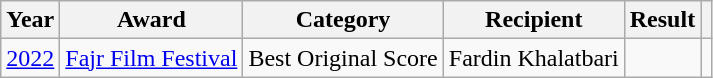<table class="wikitable">
<tr>
<th>Year</th>
<th>Award</th>
<th>Category</th>
<th>Recipient</th>
<th>Result</th>
<th></th>
</tr>
<tr>
<td><a href='#'>2022</a></td>
<td><a href='#'>Fajr Film Festival</a></td>
<td>Best Original Score</td>
<td>Fardin Khalatbari</td>
<td></td>
<td></td>
</tr>
</table>
